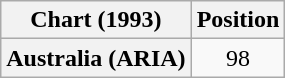<table class="wikitable sortable plainrowheaders" style="text-align:center">
<tr>
<th scope="col">Chart (1993)</th>
<th scope="col">Position</th>
</tr>
<tr>
<th scope="row">Australia (ARIA)</th>
<td>98</td>
</tr>
</table>
